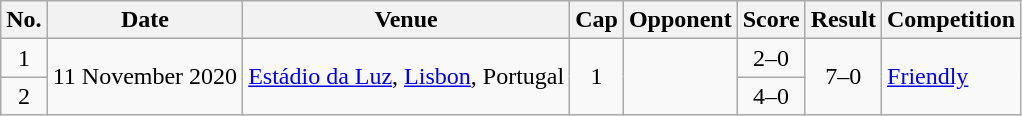<table class="wikitable sortable">
<tr>
<th scope="col">No.</th>
<th scope="col">Date</th>
<th scope="col">Venue</th>
<th scope="col">Cap</th>
<th scope="col">Opponent</th>
<th scope="col">Score</th>
<th scope="col">Result</th>
<th scope="col">Competition</th>
</tr>
<tr>
<td align="center">1</td>
<td rowspan="2">11 November 2020</td>
<td rowspan="2"><a href='#'>Estádio da Luz</a>, <a href='#'>Lisbon</a>, Portugal</td>
<td rowspan="2" align="center">1</td>
<td rowspan="2"></td>
<td align="center">2–0</td>
<td rowspan="2" align="center">7–0</td>
<td rowspan="2"><a href='#'>Friendly</a></td>
</tr>
<tr>
<td align="center">2</td>
<td align="center">4–0</td>
</tr>
</table>
